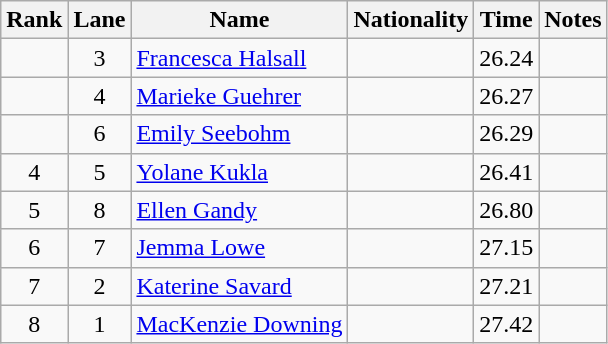<table class="wikitable sortable" style="text-align:center">
<tr>
<th>Rank</th>
<th>Lane</th>
<th>Name</th>
<th>Nationality</th>
<th>Time</th>
<th>Notes</th>
</tr>
<tr>
<td></td>
<td>3</td>
<td align=left><a href='#'>Francesca Halsall</a></td>
<td align=left></td>
<td>26.24</td>
<td></td>
</tr>
<tr>
<td></td>
<td>4</td>
<td align=left><a href='#'>Marieke Guehrer</a></td>
<td align=left></td>
<td>26.27</td>
<td></td>
</tr>
<tr>
<td></td>
<td>6</td>
<td align=left><a href='#'>Emily Seebohm</a></td>
<td align=left></td>
<td>26.29</td>
<td></td>
</tr>
<tr>
<td>4</td>
<td>5</td>
<td align=left><a href='#'>Yolane Kukla</a></td>
<td align=left></td>
<td>26.41</td>
<td></td>
</tr>
<tr>
<td>5</td>
<td>8</td>
<td align=left><a href='#'>Ellen Gandy</a></td>
<td align=left></td>
<td>26.80</td>
<td></td>
</tr>
<tr>
<td>6</td>
<td>7</td>
<td align=left><a href='#'>Jemma Lowe</a></td>
<td align=left></td>
<td>27.15</td>
<td></td>
</tr>
<tr>
<td>7</td>
<td>2</td>
<td align=left><a href='#'>Katerine Savard</a></td>
<td align=left></td>
<td>27.21</td>
<td></td>
</tr>
<tr>
<td>8</td>
<td>1</td>
<td align=left><a href='#'>MacKenzie Downing</a></td>
<td align=left></td>
<td>27.42</td>
<td></td>
</tr>
</table>
